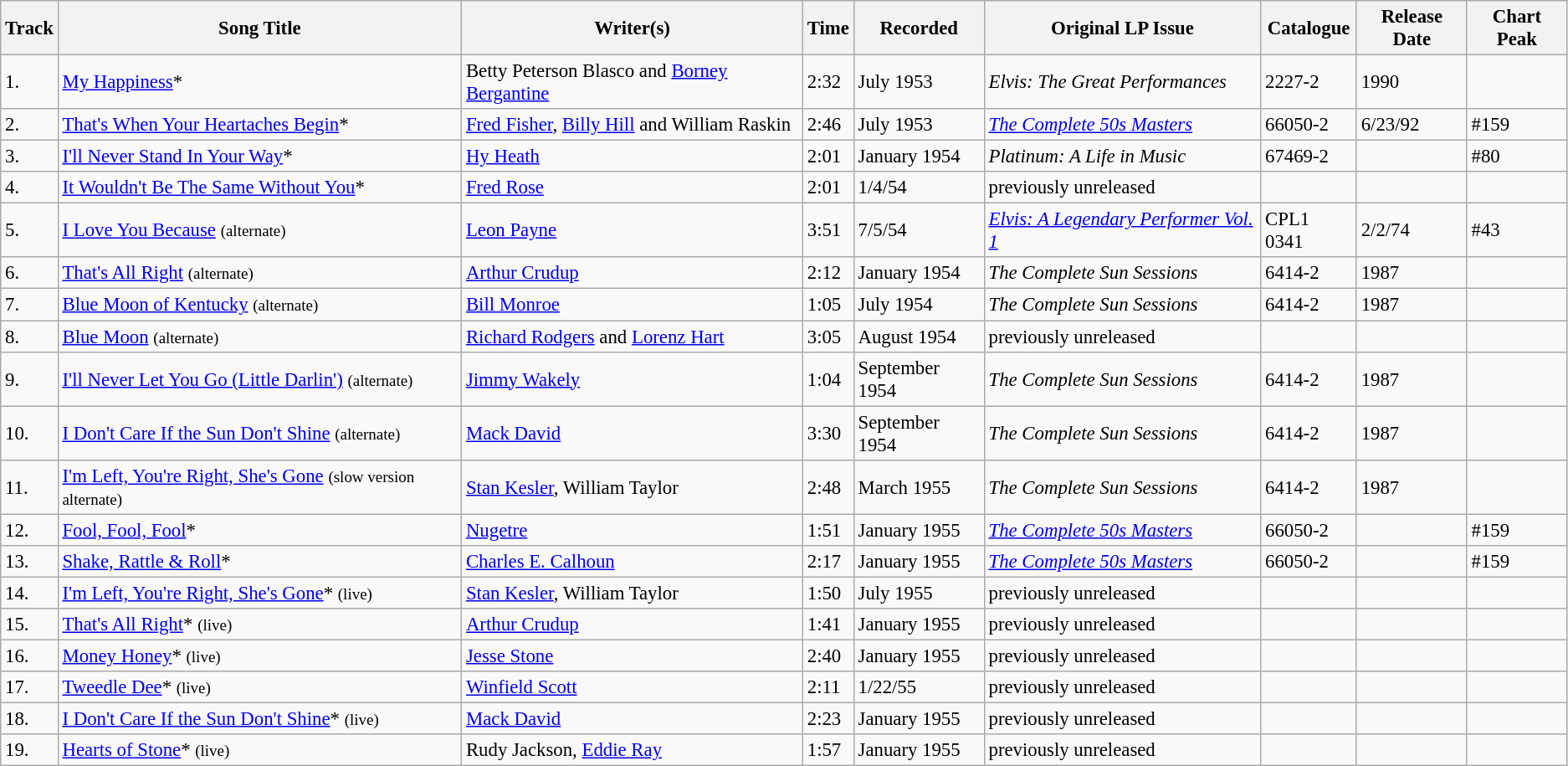<table class="wikitable" style="font-size:95%;">
<tr>
<th>Track</th>
<th>Song Title</th>
<th>Writer(s)</th>
<th>Time</th>
<th>Recorded</th>
<th>Original LP Issue</th>
<th>Catalogue</th>
<th>Release Date</th>
<th>Chart Peak</th>
</tr>
<tr>
<td>1.</td>
<td><a href='#'>My Happiness</a>*</td>
<td>Betty Peterson Blasco and <a href='#'>Borney Bergantine</a></td>
<td>2:32</td>
<td>July 1953</td>
<td><em>Elvis: The Great Performances</em></td>
<td>2227-2</td>
<td>1990</td>
<td></td>
</tr>
<tr>
<td>2.</td>
<td><a href='#'>That's When Your Heartaches Begin</a>*</td>
<td><a href='#'>Fred Fisher</a>, <a href='#'>Billy Hill</a> and William Raskin</td>
<td>2:46</td>
<td>July 1953</td>
<td><em><a href='#'>The Complete 50s Masters</a></em></td>
<td>66050-2</td>
<td>6/23/92</td>
<td>#159</td>
</tr>
<tr>
<td>3.</td>
<td><a href='#'>I'll Never Stand In Your Way</a>*</td>
<td><a href='#'>Hy Heath</a></td>
<td>2:01</td>
<td>January 1954</td>
<td><em>Platinum: A Life in Music</em></td>
<td>67469-2</td>
<td></td>
<td>#80</td>
</tr>
<tr>
<td>4.</td>
<td><a href='#'>It Wouldn't Be The Same Without You</a>*</td>
<td><a href='#'>Fred Rose</a></td>
<td>2:01</td>
<td>1/4/54</td>
<td>previously unreleased</td>
<td></td>
<td></td>
<td></td>
</tr>
<tr>
<td>5.</td>
<td><a href='#'>I Love You Because</a> <small>(alternate)</small></td>
<td><a href='#'>Leon Payne</a></td>
<td>3:51</td>
<td>7/5/54</td>
<td><em><a href='#'>Elvis: A Legendary Performer Vol. 1</a></em></td>
<td>CPL1 0341</td>
<td>2/2/74</td>
<td>#43</td>
</tr>
<tr>
<td>6.</td>
<td><a href='#'>That's All Right</a> <small>(alternate)</small></td>
<td><a href='#'>Arthur Crudup</a></td>
<td>2:12</td>
<td>January 1954</td>
<td><em>The Complete Sun Sessions</em></td>
<td>6414-2</td>
<td>1987</td>
<td></td>
</tr>
<tr>
<td>7.</td>
<td><a href='#'>Blue Moon of Kentucky</a> <small>(alternate)</small></td>
<td><a href='#'>Bill Monroe</a></td>
<td>1:05</td>
<td>July 1954</td>
<td><em>The Complete Sun Sessions</em></td>
<td>6414-2</td>
<td>1987</td>
<td></td>
</tr>
<tr>
<td>8.</td>
<td><a href='#'>Blue Moon</a> <small>(alternate)</small></td>
<td><a href='#'>Richard Rodgers</a> and <a href='#'>Lorenz Hart</a></td>
<td>3:05</td>
<td>August 1954</td>
<td>previously unreleased</td>
<td></td>
<td></td>
<td></td>
</tr>
<tr>
<td>9.</td>
<td><a href='#'>I'll Never Let You Go (Little Darlin')</a> <small>(alternate)</small></td>
<td><a href='#'>Jimmy Wakely</a></td>
<td>1:04</td>
<td>September 1954</td>
<td><em>The Complete Sun Sessions</em></td>
<td>6414-2</td>
<td>1987</td>
<td></td>
</tr>
<tr>
<td>10.</td>
<td><a href='#'>I Don't Care If the Sun Don't Shine</a> <small>(alternate)</small></td>
<td><a href='#'>Mack David</a></td>
<td>3:30</td>
<td>September 1954</td>
<td><em>The Complete Sun Sessions</em></td>
<td>6414-2</td>
<td>1987</td>
<td></td>
</tr>
<tr>
<td>11.</td>
<td><a href='#'>I'm Left, You're Right, She's Gone</a> <small>(slow version alternate)</small></td>
<td><a href='#'>Stan Kesler</a>, William Taylor</td>
<td>2:48</td>
<td>March 1955</td>
<td><em>The Complete Sun Sessions</em></td>
<td>6414-2</td>
<td>1987</td>
<td></td>
</tr>
<tr>
<td>12.</td>
<td><a href='#'>Fool, Fool, Fool</a>*</td>
<td><a href='#'>Nugetre</a></td>
<td>1:51</td>
<td>January 1955</td>
<td><em><a href='#'>The Complete 50s Masters</a></em></td>
<td>66050-2</td>
<td></td>
<td>#159</td>
</tr>
<tr>
<td>13.</td>
<td><a href='#'>Shake, Rattle & Roll</a>*</td>
<td><a href='#'>Charles E. Calhoun</a></td>
<td>2:17</td>
<td>January 1955</td>
<td><em><a href='#'>The Complete 50s Masters</a></em></td>
<td>66050-2</td>
<td></td>
<td>#159</td>
</tr>
<tr>
<td>14.</td>
<td><a href='#'>I'm Left, You're Right, She's Gone</a>* <small>(live)</small></td>
<td><a href='#'>Stan Kesler</a>, William Taylor</td>
<td>1:50</td>
<td>July 1955</td>
<td>previously unreleased</td>
<td></td>
<td></td>
<td></td>
</tr>
<tr>
<td>15.</td>
<td><a href='#'>That's All Right</a>* <small>(live)</small></td>
<td><a href='#'>Arthur Crudup</a></td>
<td>1:41</td>
<td>January 1955</td>
<td>previously unreleased</td>
<td></td>
<td></td>
<td></td>
</tr>
<tr>
<td>16.</td>
<td><a href='#'>Money Honey</a>* <small>(live)</small></td>
<td><a href='#'>Jesse Stone</a></td>
<td>2:40</td>
<td>January 1955</td>
<td>previously unreleased</td>
<td></td>
<td></td>
<td></td>
</tr>
<tr>
<td>17.</td>
<td><a href='#'>Tweedle Dee</a>* <small>(live)</small></td>
<td><a href='#'>Winfield Scott</a></td>
<td>2:11</td>
<td>1/22/55</td>
<td>previously unreleased</td>
<td></td>
<td></td>
<td></td>
</tr>
<tr>
<td>18.</td>
<td><a href='#'>I Don't Care If the Sun Don't Shine</a>* <small>(live)</small></td>
<td><a href='#'>Mack David</a></td>
<td>2:23</td>
<td>January 1955</td>
<td>previously unreleased</td>
<td></td>
<td></td>
<td></td>
</tr>
<tr>
<td>19.</td>
<td><a href='#'>Hearts of Stone</a>* <small>(live)</small></td>
<td>Rudy Jackson, <a href='#'>Eddie Ray</a></td>
<td>1:57</td>
<td>January 1955</td>
<td>previously unreleased</td>
<td></td>
<td></td>
<td></td>
</tr>
</table>
